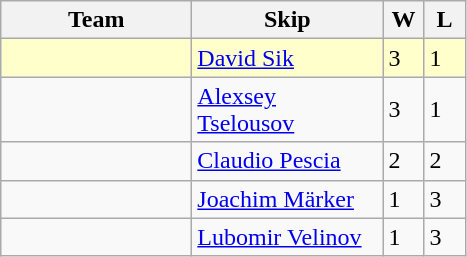<table class="wikitable">
<tr>
<th width="120">Team</th>
<th width="120">Skip</th>
<th width="20">W</th>
<th width="20">L</th>
</tr>
<tr bgcolor="#ffffcc">
<td></td>
<td><a href='#'>David Sik</a></td>
<td>3</td>
<td>1</td>
</tr>
<tr>
<td></td>
<td><a href='#'>Alexsey Tselousov</a></td>
<td>3</td>
<td>1</td>
</tr>
<tr>
<td></td>
<td><a href='#'>Claudio Pescia</a></td>
<td>2</td>
<td>2</td>
</tr>
<tr>
<td></td>
<td><a href='#'>Joachim Märker</a></td>
<td>1</td>
<td>3</td>
</tr>
<tr>
<td></td>
<td><a href='#'>Lubomir Velinov</a></td>
<td>1</td>
<td>3</td>
</tr>
</table>
